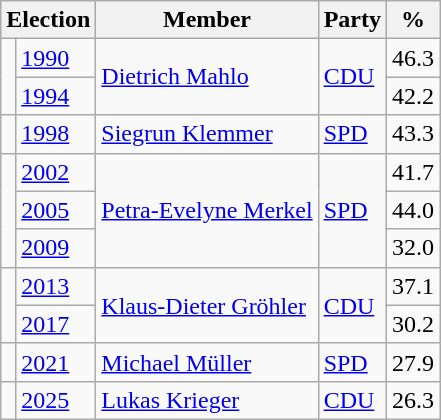<table class=wikitable>
<tr>
<th colspan=2>Election</th>
<th>Member</th>
<th>Party</th>
<th>%</th>
</tr>
<tr>
<td rowspan=2 bgcolor=></td>
<td><a href='#'>1990</a></td>
<td rowspan=2><a href='#'>Dietrich Mahlo</a></td>
<td rowspan=2><a href='#'>CDU</a></td>
<td align=right>46.3</td>
</tr>
<tr>
<td><a href='#'>1994</a></td>
<td align=right>42.2</td>
</tr>
<tr>
<td bgcolor=></td>
<td><a href='#'>1998</a></td>
<td><a href='#'>Siegrun Klemmer</a></td>
<td><a href='#'>SPD</a></td>
<td align=right>43.3</td>
</tr>
<tr>
<td rowspan=3 bgcolor=></td>
<td><a href='#'>2002</a></td>
<td rowspan=3><a href='#'>Petra-Evelyne Merkel</a></td>
<td rowspan=3><a href='#'>SPD</a></td>
<td align=right>41.7</td>
</tr>
<tr>
<td><a href='#'>2005</a></td>
<td align=right>44.0</td>
</tr>
<tr>
<td><a href='#'>2009</a></td>
<td align=right>32.0</td>
</tr>
<tr>
<td rowspan=2 bgcolor=></td>
<td><a href='#'>2013</a></td>
<td rowspan=2><a href='#'>Klaus-Dieter Gröhler</a></td>
<td rowspan=2><a href='#'>CDU</a></td>
<td align=right>37.1</td>
</tr>
<tr>
<td><a href='#'>2017</a></td>
<td align=right>30.2</td>
</tr>
<tr>
<td bgcolor=></td>
<td><a href='#'>2021</a></td>
<td><a href='#'>Michael Müller</a></td>
<td><a href='#'>SPD</a></td>
<td align=right>27.9</td>
</tr>
<tr>
<td bgcolor=></td>
<td><a href='#'>2025</a></td>
<td><a href='#'>Lukas Krieger</a></td>
<td><a href='#'>CDU</a></td>
<td align=right>26.3</td>
</tr>
</table>
